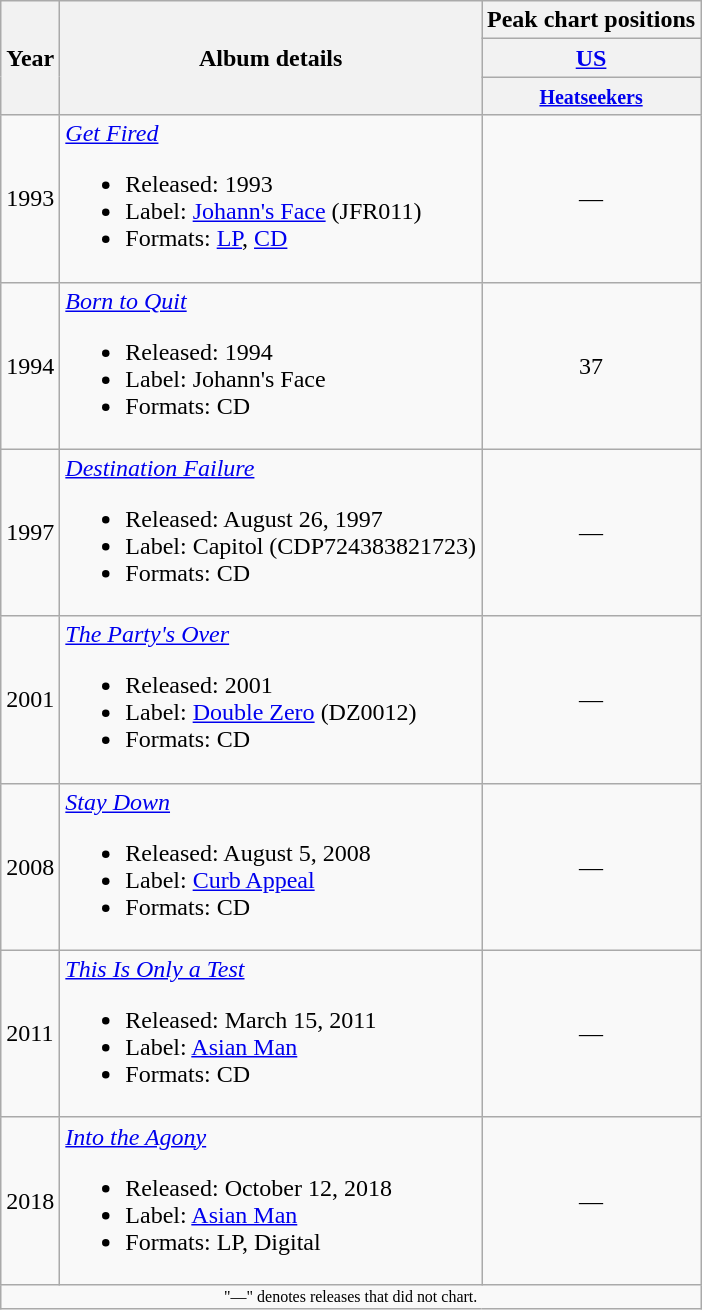<table class ="wikitable">
<tr>
<th rowspan="3">Year</th>
<th rowspan="3">Album details</th>
<th>Peak chart positions</th>
</tr>
<tr>
<th colspan="1" align="center"><a href='#'>US</a></th>
</tr>
<tr>
<th><small><a href='#'>Heatseekers</a></small><br></th>
</tr>
<tr>
<td>1993</td>
<td><em><a href='#'>Get Fired</a></em><br><ul><li>Released: 1993</li><li>Label: <a href='#'>Johann's Face</a> (JFR011)</li><li>Formats: <a href='#'>LP</a>, <a href='#'>CD</a></li></ul></td>
<td align="center"> —</td>
</tr>
<tr>
<td>1994</td>
<td><em><a href='#'>Born to Quit</a></em><br><ul><li>Released: 1994</li><li>Label: Johann's Face</li><li>Formats: CD</li></ul></td>
<td align="center"> 37</td>
</tr>
<tr>
<td>1997</td>
<td><em><a href='#'>Destination Failure</a></em><br><ul><li>Released: August 26, 1997</li><li>Label: Capitol (CDP724383821723)</li><li>Formats: CD</li></ul></td>
<td align="center"> —</td>
</tr>
<tr>
<td>2001</td>
<td><em><a href='#'>The Party's Over</a></em><br><ul><li>Released: 2001</li><li>Label: <a href='#'>Double Zero</a> (DZ0012)</li><li>Formats: CD</li></ul></td>
<td align="center"> —</td>
</tr>
<tr>
<td>2008</td>
<td><em><a href='#'>Stay Down</a></em><br><ul><li>Released: August 5, 2008</li><li>Label: <a href='#'>Curb Appeal</a></li><li>Formats: CD</li></ul></td>
<td align="center"> —</td>
</tr>
<tr>
<td>2011</td>
<td><em><a href='#'>This Is Only a Test</a></em><br><ul><li>Released: March 15, 2011</li><li>Label: <a href='#'>Asian Man</a></li><li>Formats: CD</li></ul></td>
<td align="center"> —</td>
</tr>
<tr>
<td>2018</td>
<td><em><a href='#'>Into the Agony</a></em><br><ul><li>Released: October 12, 2018</li><li>Label: <a href='#'>Asian Man</a></li><li>Formats: LP, Digital</li></ul></td>
<td align="center"> —</td>
</tr>
<tr>
<td align="center" colspan="3" style="font-size: 8pt">"—" denotes releases that did not chart.</td>
</tr>
</table>
